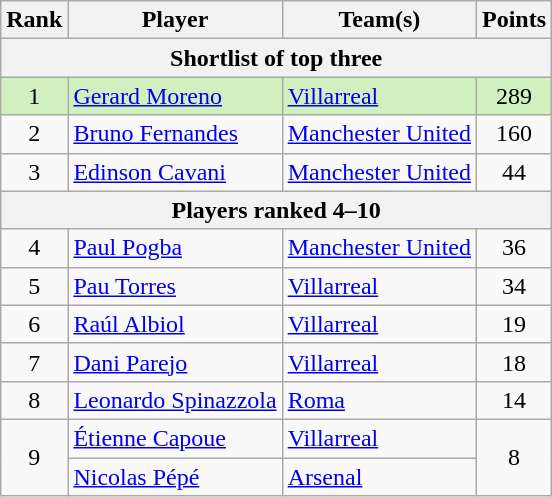<table class="wikitable" style="text-align:center">
<tr>
<th>Rank</th>
<th>Player</th>
<th>Team(s)</th>
<th>Points</th>
</tr>
<tr>
<th colspan=4>Shortlist of top three</th>
</tr>
<tr bgcolor="#D0F0C0">
<td>1</td>
<td align="left"> <a href='#'>Gerard Moreno</a></td>
<td align="left"> <a href='#'>Villarreal</a></td>
<td>289</td>
</tr>
<tr>
<td>2</td>
<td align=left> <a href='#'>Bruno Fernandes</a></td>
<td align=left> <a href='#'>Manchester United</a></td>
<td>160</td>
</tr>
<tr>
<td>3</td>
<td align="left"> <a href='#'>Edinson Cavani</a></td>
<td align="left"> <a href='#'>Manchester United</a></td>
<td>44</td>
</tr>
<tr>
<th colspan=4>Players ranked 4–10</th>
</tr>
<tr>
<td>4</td>
<td align=left> <a href='#'>Paul Pogba</a></td>
<td align=left> <a href='#'>Manchester United</a></td>
<td>36</td>
</tr>
<tr>
<td>5</td>
<td align=left> <a href='#'>Pau Torres</a></td>
<td align=left> <a href='#'>Villarreal</a></td>
<td>34</td>
</tr>
<tr>
<td>6</td>
<td align=left> <a href='#'>Raúl Albiol</a></td>
<td align=left> <a href='#'>Villarreal</a></td>
<td>19</td>
</tr>
<tr>
<td>7</td>
<td align=left> <a href='#'>Dani Parejo</a></td>
<td align=left> <a href='#'>Villarreal</a></td>
<td>18</td>
</tr>
<tr>
<td>8</td>
<td align=left> <a href='#'>Leonardo Spinazzola</a></td>
<td align=left> <a href='#'>Roma</a></td>
<td>14</td>
</tr>
<tr>
<td rowspan=2>9</td>
<td align=left> <a href='#'>Étienne Capoue</a></td>
<td align=left> <a href='#'>Villarreal</a></td>
<td rowspan=2>8</td>
</tr>
<tr>
<td align=left> <a href='#'>Nicolas Pépé</a></td>
<td align=left> <a href='#'>Arsenal</a></td>
</tr>
</table>
